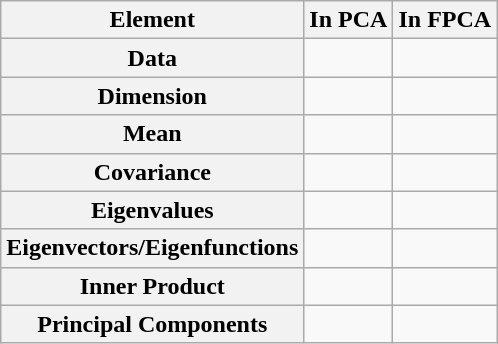<table class="wikitable">
<tr>
<th>Element</th>
<th>In PCA</th>
<th>In FPCA</th>
</tr>
<tr>
<th scope="row">Data</th>
<td></td>
<td></td>
</tr>
<tr>
<th>Dimension</th>
<td></td>
<td></td>
</tr>
<tr>
<th>Mean</th>
<td></td>
<td></td>
</tr>
<tr>
<th>Covariance</th>
<td></td>
<td></td>
</tr>
<tr>
<th>Eigenvalues</th>
<td></td>
<td></td>
</tr>
<tr>
<th>Eigenvectors/Eigenfunctions</th>
<td></td>
<td></td>
</tr>
<tr>
<th>Inner Product</th>
<td></td>
<td></td>
</tr>
<tr>
<th>Principal Components</th>
<td></td>
<td></td>
</tr>
</table>
